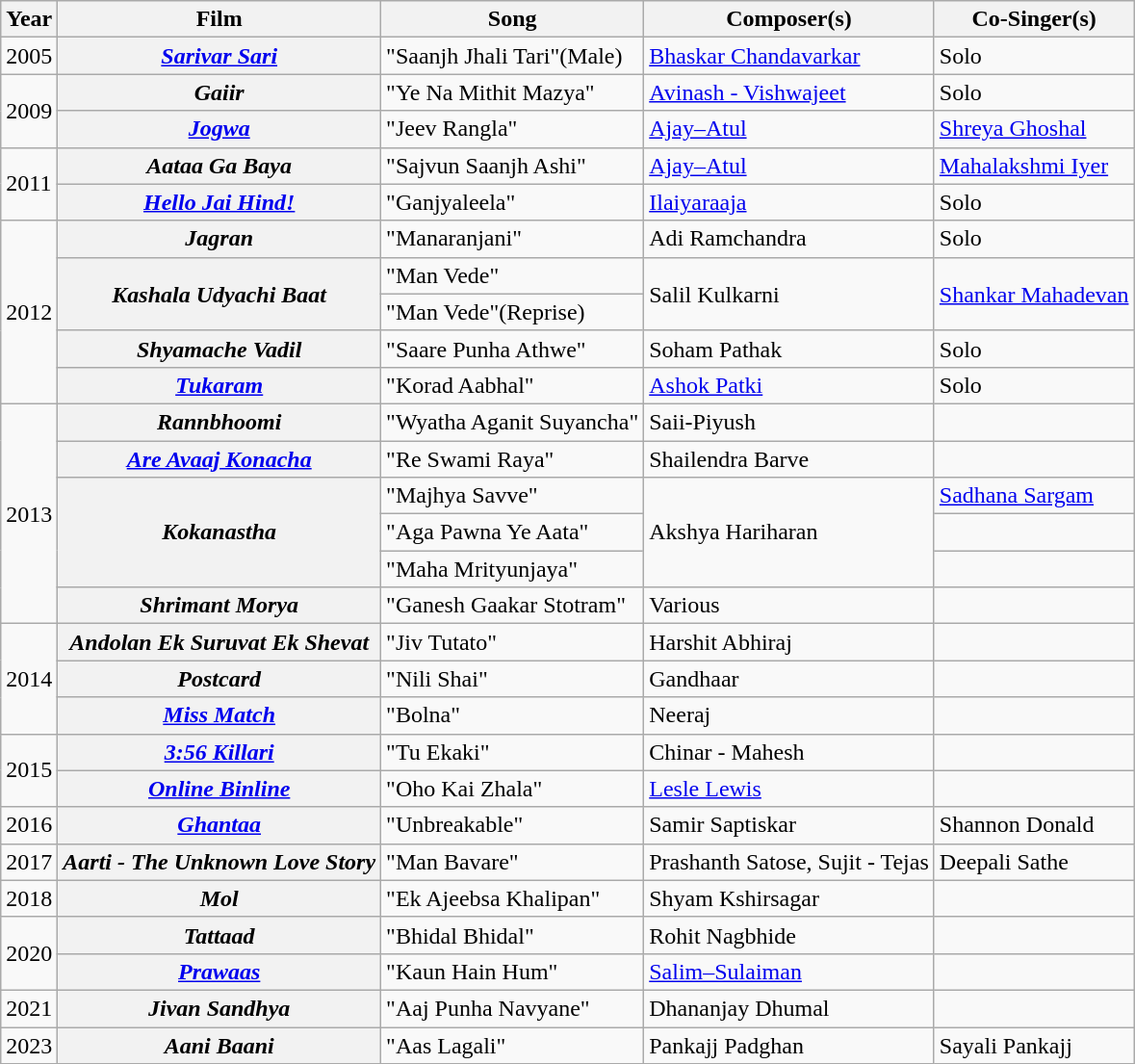<table class="wikitable">
<tr>
<th>Year</th>
<th>Film</th>
<th>Song</th>
<th>Composer(s)</th>
<th>Co-Singer(s)</th>
</tr>
<tr>
<td>2005</td>
<th><em><a href='#'>Sarivar Sari</a></em></th>
<td>"Saanjh Jhali Tari"(Male)</td>
<td><a href='#'>Bhaskar Chandavarkar</a></td>
<td>Solo</td>
</tr>
<tr>
<td rowspan="2">2009</td>
<th><em>Gaiir</em></th>
<td>"Ye Na Mithit Mazya"</td>
<td><a href='#'>Avinash - Vishwajeet</a></td>
<td>Solo</td>
</tr>
<tr>
<th><em><a href='#'>Jogwa</a></em></th>
<td>"Jeev Rangla"</td>
<td><a href='#'>Ajay–Atul</a></td>
<td><a href='#'>Shreya Ghoshal</a></td>
</tr>
<tr>
<td rowspan="2">2011</td>
<th><em>Aataa Ga Baya</em></th>
<td>"Sajvun Saanjh Ashi"</td>
<td><a href='#'>Ajay–Atul</a></td>
<td><a href='#'>Mahalakshmi Iyer</a></td>
</tr>
<tr>
<th><em><a href='#'>Hello Jai Hind!</a></em></th>
<td>"Ganjyaleela"</td>
<td><a href='#'>Ilaiyaraaja</a></td>
<td>Solo</td>
</tr>
<tr>
<td rowspan="5">2012</td>
<th><em>Jagran</em></th>
<td>"Manaranjani"</td>
<td>Adi Ramchandra</td>
<td>Solo</td>
</tr>
<tr>
<th rowspan="2"><em>Kashala Udyachi Baat</em></th>
<td>"Man Vede"</td>
<td rowspan="2">Salil Kulkarni</td>
<td rowspan="2"><a href='#'>Shankar Mahadevan</a></td>
</tr>
<tr>
<td>"Man Vede"(Reprise)</td>
</tr>
<tr>
<th><em>Shyamache Vadil</em></th>
<td>"Saare Punha Athwe"</td>
<td>Soham Pathak</td>
<td>Solo</td>
</tr>
<tr>
<th><a href='#'><em>Tukaram</em></a></th>
<td>"Korad Aabhal"</td>
<td><a href='#'>Ashok Patki</a></td>
<td>Solo</td>
</tr>
<tr>
<td rowspan="6">2013</td>
<th><em>Rannbhoomi</em></th>
<td>"Wyatha Aganit Suyancha"</td>
<td>Saii-Piyush</td>
<td></td>
</tr>
<tr>
<th><em><a href='#'>Are Avaaj Konacha</a></em></th>
<td>"Re Swami Raya"</td>
<td>Shailendra Barve</td>
<td></td>
</tr>
<tr>
<th rowspan="3"><em>Kokanastha</em></th>
<td>"Majhya Savve"</td>
<td rowspan="3">Akshya Hariharan</td>
<td><a href='#'>Sadhana Sargam</a></td>
</tr>
<tr>
<td>"Aga Pawna Ye Aata"</td>
<td></td>
</tr>
<tr>
<td>"Maha Mrityunjaya"</td>
<td></td>
</tr>
<tr>
<th><em>Shrimant Morya</em></th>
<td>"Ganesh Gaakar Stotram"</td>
<td>Various</td>
<td></td>
</tr>
<tr>
<td rowspan="3">2014</td>
<th><em>Andolan Ek Suruvat Ek Shevat</em></th>
<td>"Jiv Tutato"</td>
<td>Harshit Abhiraj</td>
<td></td>
</tr>
<tr>
<th><em>Postcard</em></th>
<td>"Nili Shai"</td>
<td>Gandhaar</td>
<td></td>
</tr>
<tr>
<th><a href='#'><em>Miss Match</em></a></th>
<td>"Bolna"</td>
<td>Neeraj</td>
<td></td>
</tr>
<tr>
<td rowspan="2">2015</td>
<th><em><a href='#'>3:56 Killari</a></em></th>
<td>"Tu Ekaki"</td>
<td>Chinar - Mahesh</td>
<td></td>
</tr>
<tr>
<th><em><a href='#'>Online Binline</a></em></th>
<td>"Oho Kai Zhala"</td>
<td><a href='#'>Lesle Lewis</a></td>
<td></td>
</tr>
<tr>
<td>2016</td>
<th><em><a href='#'>Ghantaa</a></em></th>
<td>"Unbreakable"</td>
<td>Samir Saptiskar</td>
<td>Shannon Donald</td>
</tr>
<tr>
<td>2017</td>
<th><em>Aarti - The Unknown Love Story</em></th>
<td>"Man Bavare"</td>
<td>Prashanth Satose, Sujit - Tejas</td>
<td>Deepali Sathe</td>
</tr>
<tr>
<td>2018</td>
<th><em>Mol</em></th>
<td>"Ek Ajeebsa Khalipan"</td>
<td>Shyam Kshirsagar</td>
<td></td>
</tr>
<tr>
<td rowspan="2">2020</td>
<th><em>Tattaad</em></th>
<td>"Bhidal Bhidal"</td>
<td>Rohit Nagbhide</td>
<td></td>
</tr>
<tr>
<th><em><a href='#'>Prawaas</a></em></th>
<td>"Kaun Hain Hum"</td>
<td><a href='#'>Salim–Sulaiman</a></td>
<td></td>
</tr>
<tr>
<td>2021</td>
<th><em>Jivan Sandhya</em></th>
<td>"Aaj Punha Navyane"</td>
<td>Dhananjay Dhumal</td>
<td></td>
</tr>
<tr>
<td>2023</td>
<th><em>Aani Baani</em></th>
<td>"Aas Lagali"</td>
<td>Pankajj Padghan</td>
<td>Sayali Pankajj</td>
</tr>
</table>
